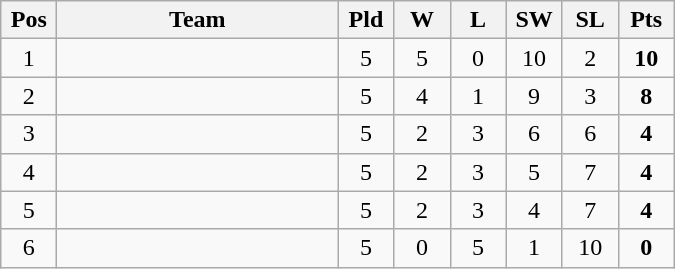<table class="wikitable" style="text-align: center;">
<tr>
<th width="30">Pos</th>
<th width="180">Team</th>
<th width="30">Pld</th>
<th width="30">W</th>
<th width="30">L</th>
<th width="30">SW</th>
<th width="30">SL</th>
<th width="30">Pts</th>
</tr>
<tr>
<td>1</td>
<td align="left"></td>
<td>5</td>
<td>5</td>
<td>0</td>
<td>10</td>
<td>2</td>
<td><strong>10</strong></td>
</tr>
<tr>
<td>2</td>
<td align="left"></td>
<td>5</td>
<td>4</td>
<td>1</td>
<td>9</td>
<td>3</td>
<td><strong>8</strong></td>
</tr>
<tr>
<td>3</td>
<td align="left"></td>
<td>5</td>
<td>2</td>
<td>3</td>
<td>6</td>
<td>6</td>
<td><strong>4</strong></td>
</tr>
<tr>
<td>4</td>
<td align="left"></td>
<td>5</td>
<td>2</td>
<td>3</td>
<td>5</td>
<td>7</td>
<td><strong>4</strong></td>
</tr>
<tr>
<td>5</td>
<td align="left"></td>
<td>5</td>
<td>2</td>
<td>3</td>
<td>4</td>
<td>7</td>
<td><strong>4</strong></td>
</tr>
<tr>
<td>6</td>
<td align="left"></td>
<td>5</td>
<td>0</td>
<td>5</td>
<td>1</td>
<td>10</td>
<td><strong>0</strong></td>
</tr>
</table>
